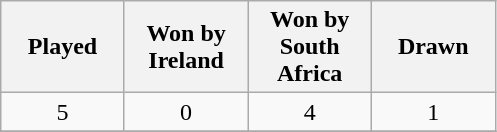<table class="wikitable">
<tr>
<th width="75">Played</th>
<th width="75">Won by<br>Ireland</th>
<th width="75">Won by<br>South Africa</th>
<th width="75">Drawn</th>
</tr>
<tr>
<td align=center>5</td>
<td align=center>0</td>
<td align=center>4</td>
<td align=center>1</td>
</tr>
<tr>
</tr>
</table>
